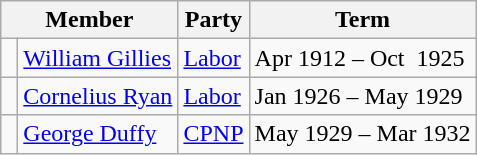<table class="wikitable">
<tr>
<th colspan="2">Member</th>
<th>Party</th>
<th>Term</th>
</tr>
<tr>
<td> </td>
<td><a href='#'>William Gillies</a></td>
<td><a href='#'>Labor</a></td>
<td>Apr 1912 – Oct  1925</td>
</tr>
<tr>
<td> </td>
<td><a href='#'>Cornelius Ryan</a></td>
<td><a href='#'>Labor</a></td>
<td>Jan 1926 – May 1929</td>
</tr>
<tr>
<td> </td>
<td><a href='#'>George Duffy</a></td>
<td><a href='#'>CPNP</a></td>
<td>May 1929 – Mar 1932</td>
</tr>
</table>
